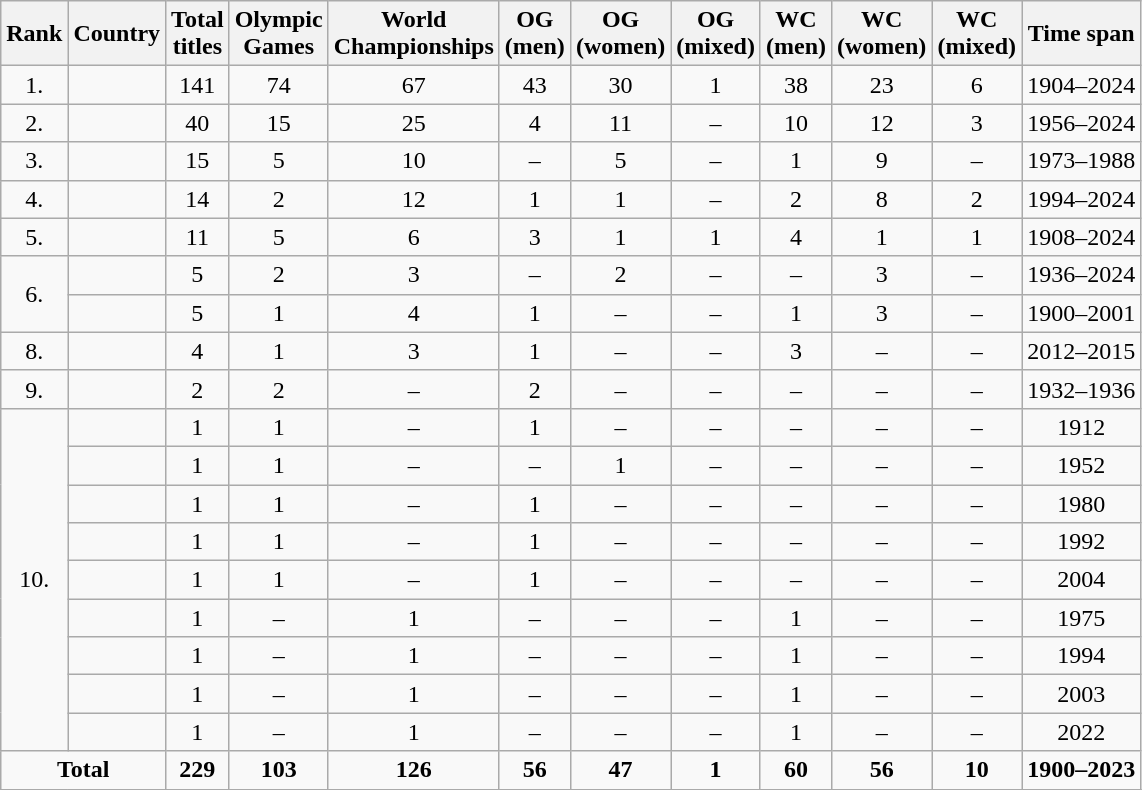<table class="sortable wikitable" style="text-align:center;">
<tr>
<th>Rank</th>
<th>Country</th>
<th>Total<br>titles</th>
<th>Olympic<br>Games</th>
<th>World<br>Championships</th>
<th>OG<br>(men)</th>
<th>OG<br>(women)</th>
<th>OG<br>(mixed)</th>
<th>WC<br>(men)</th>
<th>WC<br>(women)</th>
<th>WC<br>(mixed)</th>
<th>Time span</th>
</tr>
<tr>
<td>1.</td>
<td style="text-align:left;"></td>
<td>141</td>
<td>74</td>
<td>67</td>
<td>43</td>
<td>30</td>
<td>1</td>
<td>38</td>
<td>23</td>
<td>6</td>
<td>1904–2024</td>
</tr>
<tr>
<td>2.</td>
<td style="text-align:left;"></td>
<td>40</td>
<td>15</td>
<td>25</td>
<td>4</td>
<td>11</td>
<td>–</td>
<td>10</td>
<td>12</td>
<td>3</td>
<td>1956–2024</td>
</tr>
<tr>
<td>3.</td>
<td style="text-align:left;"><em></em></td>
<td>15</td>
<td>5</td>
<td>10</td>
<td>–</td>
<td>5</td>
<td>–</td>
<td>1</td>
<td>9</td>
<td>–</td>
<td>1973–1988</td>
</tr>
<tr>
<td>4.</td>
<td style="text-align:left;"></td>
<td>14</td>
<td>2</td>
<td>12</td>
<td>1</td>
<td>1</td>
<td>–</td>
<td>2</td>
<td>8</td>
<td>2</td>
<td>1994–2024</td>
</tr>
<tr>
<td>5.</td>
<td style="text-align:left;"></td>
<td>11</td>
<td>5</td>
<td>6</td>
<td>3</td>
<td>1</td>
<td>1</td>
<td>4</td>
<td>1</td>
<td>1</td>
<td>1908–2024</td>
</tr>
<tr>
<td rowspan=2>6.</td>
<td style="text-align:left;"></td>
<td>5</td>
<td>2</td>
<td>3</td>
<td>–</td>
<td>2</td>
<td>–</td>
<td>–</td>
<td>3</td>
<td>–</td>
<td>1936–2024</td>
</tr>
<tr>
<td style="text-align:left;"></td>
<td>5</td>
<td>1</td>
<td>4</td>
<td>1</td>
<td>–</td>
<td>–</td>
<td>1</td>
<td>3</td>
<td>–</td>
<td>1900–2001</td>
</tr>
<tr>
<td>8.</td>
<td style="text-align:left;"></td>
<td>4</td>
<td>1</td>
<td>3</td>
<td>1</td>
<td>–</td>
<td>–</td>
<td>3</td>
<td>–</td>
<td>–</td>
<td>2012–2015</td>
</tr>
<tr>
<td>9.</td>
<td style="text-align:left;"></td>
<td>2</td>
<td>2</td>
<td>–</td>
<td>2</td>
<td>–</td>
<td>–</td>
<td>–</td>
<td>–</td>
<td>–</td>
<td>1932–1936</td>
</tr>
<tr>
<td rowspan=9>10.</td>
<td style="text-align:left;"><em></em></td>
<td>1</td>
<td>1</td>
<td>–</td>
<td>1</td>
<td>–</td>
<td>–</td>
<td>–</td>
<td>–</td>
<td>–</td>
<td>1912</td>
</tr>
<tr>
<td style="text-align:left;"></td>
<td>1</td>
<td>1</td>
<td>–</td>
<td>–</td>
<td>1</td>
<td>–</td>
<td>–</td>
<td>–</td>
<td>–</td>
<td>1952</td>
</tr>
<tr>
<td style="text-align:left;"><em></em></td>
<td>1</td>
<td>1</td>
<td>–</td>
<td>1</td>
<td>–</td>
<td>–</td>
<td>–</td>
<td>–</td>
<td>–</td>
<td>1980</td>
</tr>
<tr>
<td style="text-align:left;"><em></em></td>
<td>1</td>
<td>1</td>
<td>–</td>
<td>1</td>
<td>–</td>
<td>–</td>
<td>–</td>
<td>–</td>
<td>–</td>
<td>1992</td>
</tr>
<tr>
<td style="text-align:left;"></td>
<td>1</td>
<td>1</td>
<td>–</td>
<td>1</td>
<td>–</td>
<td>–</td>
<td>–</td>
<td>–</td>
<td>–</td>
<td>2004</td>
</tr>
<tr>
<td style="text-align:left;"><em></em></td>
<td>1</td>
<td>–</td>
<td>1</td>
<td>–</td>
<td>–</td>
<td>–</td>
<td>1</td>
<td>–</td>
<td>–</td>
<td>1975</td>
</tr>
<tr>
<td style="text-align:left;"></td>
<td>1</td>
<td>–</td>
<td>1</td>
<td>–</td>
<td>–</td>
<td>–</td>
<td>1</td>
<td>–</td>
<td>–</td>
<td>1994</td>
</tr>
<tr>
<td style="text-align:left;"></td>
<td>1</td>
<td>–</td>
<td>1</td>
<td>–</td>
<td>–</td>
<td>–</td>
<td>1</td>
<td>–</td>
<td>–</td>
<td>2003</td>
</tr>
<tr>
<td style="text-align:left;"></td>
<td>1</td>
<td>–</td>
<td>1</td>
<td>–</td>
<td>–</td>
<td>–</td>
<td>1</td>
<td>–</td>
<td>–</td>
<td>2022</td>
</tr>
<tr>
<td colspan=2 align=center><strong>Total</strong></td>
<td><strong>229</strong></td>
<td><strong>103</strong></td>
<td><strong>126</strong></td>
<td><strong>56</strong></td>
<td><strong>47</strong></td>
<td><strong>1</strong></td>
<td><strong>60</strong></td>
<td><strong>56</strong></td>
<td><strong>10</strong></td>
<td><strong>1900–2023</strong></td>
</tr>
<tr>
</tr>
</table>
